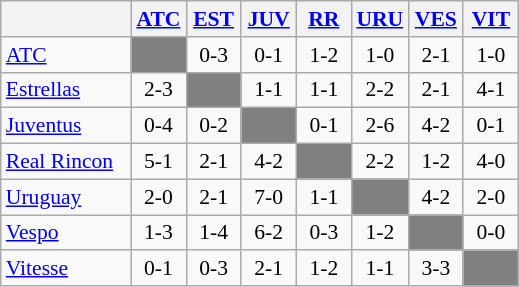<table cellspacing="0" cellpadding="3" style="background-color: #f9f9f9; font-size: 90%; text-align: center"  class="wikitable">
<tr>
<th width=80></th>
<th width=30><a href='#'>ATC</a></th>
<th width=30><a href='#'>EST</a></th>
<th width=30><a href='#'>JUV</a></th>
<th width=30><a href='#'>RR</a></th>
<th width=30><a href='#'>URU</a></th>
<th width=30><a href='#'>VES</a></th>
<th width=30><a href='#'>VIT</a></th>
</tr>
<tr>
<td align=left><a href='#'>ATC</a></td>
<td bgcolor="#808080"></td>
<td>0-3</td>
<td>0-1</td>
<td>1-2</td>
<td>1-0</td>
<td>2-1</td>
<td>1-0</td>
</tr>
<tr>
<td align=left><a href='#'>Estrellas</a></td>
<td>2-3</td>
<td bgcolor="#808080"></td>
<td>1-1</td>
<td>1-1</td>
<td>2-2</td>
<td>2-1</td>
<td>4-1</td>
</tr>
<tr>
<td align=left><a href='#'>Juventus</a></td>
<td>0-4</td>
<td>0-2</td>
<td bgcolor="#808080"></td>
<td>0-1</td>
<td>2-6</td>
<td>4-2</td>
<td>0-1</td>
</tr>
<tr>
<td align=left><a href='#'>Real Rincon</a></td>
<td>5-1</td>
<td>2-1</td>
<td>4-2</td>
<td bgcolor="#808080"></td>
<td>2-2</td>
<td>1-2</td>
<td>4-0</td>
</tr>
<tr>
<td align=left><a href='#'>Uruguay</a></td>
<td>2-0</td>
<td>2-1</td>
<td>7-0</td>
<td>1-1</td>
<td bgcolor="#808080"></td>
<td>4-2</td>
<td>2-0</td>
</tr>
<tr>
<td align=left><a href='#'>Vespo</a></td>
<td>1-3</td>
<td>1-4</td>
<td>6-2</td>
<td>0-3</td>
<td>1-2</td>
<td bgcolor="#808080"></td>
<td>0-0</td>
</tr>
<tr>
<td align=left><a href='#'>Vitesse</a></td>
<td>0-1</td>
<td>0-3</td>
<td>2-1</td>
<td>1-2</td>
<td>1-1</td>
<td>3-3</td>
<td bgcolor="#808080"></td>
</tr>
</table>
